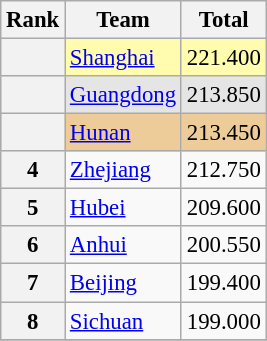<table class="wikitable sortable" style="text-align:center; font-size:95%">
<tr>
<th scope=col>Rank</th>
<th scope=col>Team</th>
<th scope=col>Total</th>
</tr>
<tr bgcolor=fffcaf>
<th scope=row style="text-align:center"></th>
<td align=left><a href='#'>Shanghai</a></td>
<td>221.400</td>
</tr>
<tr bgcolor=e5e5e5>
<th scope=row style="text-align:center"></th>
<td align=left><a href='#'>Guangdong</a></td>
<td>213.850</td>
</tr>
<tr bgcolor=eecc99>
<th scope=row style="text-align:center"></th>
<td align=left><a href='#'>Hunan</a></td>
<td>213.450</td>
</tr>
<tr>
<th scope=row style="text-align:center">4</th>
<td align=left><a href='#'>Zhejiang</a></td>
<td>212.750</td>
</tr>
<tr>
<th scope=row style="text-align:center">5</th>
<td align=left><a href='#'>Hubei</a></td>
<td>209.600</td>
</tr>
<tr>
<th scope=row style="text-align:center">6</th>
<td align=left><a href='#'>Anhui</a></td>
<td>200.550</td>
</tr>
<tr>
<th scope=row style="text-align:center">7</th>
<td align=left><a href='#'>Beijing</a></td>
<td>199.400</td>
</tr>
<tr>
<th scope=row style="text-align:center">8</th>
<td align=left><a href='#'>Sichuan</a></td>
<td>199.000</td>
</tr>
<tr>
</tr>
</table>
